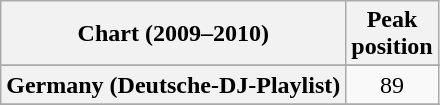<table class="wikitable sortable plainrowheaders" style="text-align:center">
<tr>
<th scope="col">Chart (2009–2010)</th>
<th scope="col">Peak<br>position</th>
</tr>
<tr>
</tr>
<tr>
<th scope="row">Germany (Deutsche-DJ-Playlist)</th>
<td>89</td>
</tr>
<tr>
</tr>
<tr>
</tr>
<tr>
</tr>
</table>
